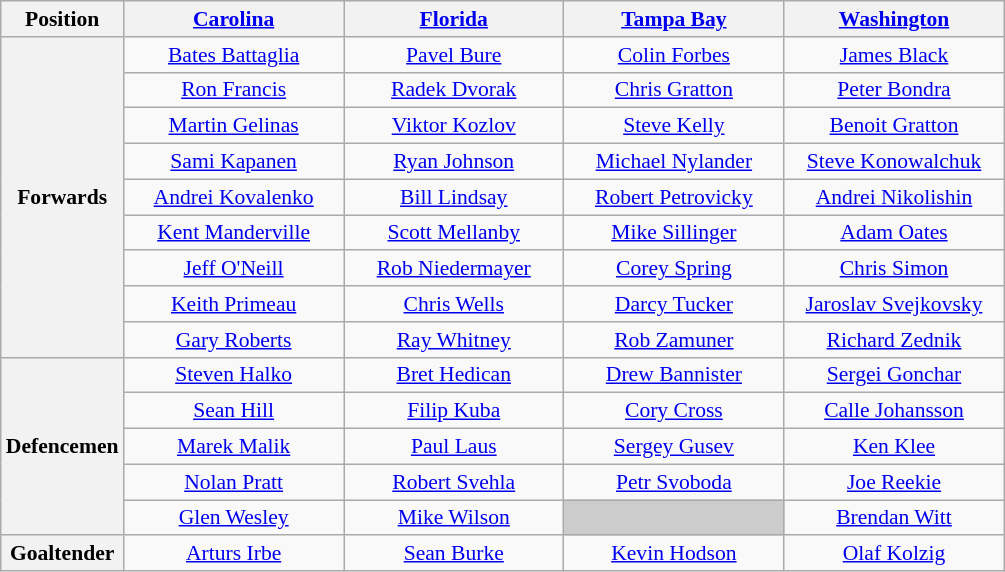<table class="wikitable" style="font-size:90%;text-align:center;">
<tr>
<th scope=col>Position</th>
<th scope=col width="140"><a href='#'>Carolina</a></th>
<th scope=col width="140"><a href='#'>Florida</a></th>
<th scope=col width="140"><a href='#'>Tampa Bay</a></th>
<th scope=col width="140"><a href='#'>Washington</a></th>
</tr>
<tr>
<th scope="row" rowspan="9">Forwards</th>
<td><a href='#'>Bates Battaglia</a></td>
<td><a href='#'>Pavel Bure</a></td>
<td><a href='#'>Colin Forbes</a></td>
<td><a href='#'>James Black</a></td>
</tr>
<tr>
<td><a href='#'>Ron Francis</a></td>
<td><a href='#'>Radek Dvorak</a></td>
<td><a href='#'>Chris Gratton</a></td>
<td><a href='#'>Peter Bondra</a></td>
</tr>
<tr>
<td><a href='#'>Martin Gelinas</a></td>
<td><a href='#'>Viktor Kozlov</a></td>
<td><a href='#'>Steve Kelly</a></td>
<td><a href='#'>Benoit Gratton</a></td>
</tr>
<tr>
<td><a href='#'>Sami Kapanen</a></td>
<td><a href='#'>Ryan Johnson</a></td>
<td><a href='#'>Michael Nylander</a></td>
<td><a href='#'>Steve Konowalchuk</a></td>
</tr>
<tr>
<td><a href='#'>Andrei Kovalenko</a></td>
<td><a href='#'>Bill Lindsay</a></td>
<td><a href='#'>Robert Petrovicky</a></td>
<td><a href='#'>Andrei Nikolishin</a></td>
</tr>
<tr>
<td><a href='#'>Kent Manderville</a></td>
<td><a href='#'>Scott Mellanby</a></td>
<td><a href='#'>Mike Sillinger</a></td>
<td><a href='#'>Adam Oates</a></td>
</tr>
<tr>
<td><a href='#'>Jeff O'Neill</a></td>
<td><a href='#'>Rob Niedermayer</a></td>
<td><a href='#'>Corey Spring</a></td>
<td><a href='#'>Chris Simon</a></td>
</tr>
<tr>
<td><a href='#'>Keith Primeau</a></td>
<td><a href='#'>Chris Wells</a></td>
<td><a href='#'>Darcy Tucker</a></td>
<td><a href='#'>Jaroslav Svejkovsky</a></td>
</tr>
<tr>
<td><a href='#'>Gary Roberts</a></td>
<td><a href='#'>Ray Whitney</a></td>
<td><a href='#'>Rob Zamuner</a></td>
<td><a href='#'>Richard Zednik</a></td>
</tr>
<tr>
<th scope="row" rowspan="5">Defencemen</th>
<td><a href='#'>Steven Halko</a></td>
<td><a href='#'>Bret Hedican</a></td>
<td><a href='#'>Drew Bannister</a></td>
<td><a href='#'>Sergei Gonchar</a></td>
</tr>
<tr>
<td><a href='#'>Sean Hill</a></td>
<td><a href='#'>Filip Kuba</a></td>
<td><a href='#'>Cory Cross</a></td>
<td><a href='#'>Calle Johansson</a></td>
</tr>
<tr>
<td><a href='#'>Marek Malik</a></td>
<td><a href='#'>Paul Laus</a></td>
<td><a href='#'>Sergey Gusev</a></td>
<td><a href='#'>Ken Klee</a></td>
</tr>
<tr>
<td><a href='#'>Nolan Pratt</a></td>
<td><a href='#'>Robert Svehla</a></td>
<td><a href='#'>Petr Svoboda</a></td>
<td><a href='#'>Joe Reekie</a></td>
</tr>
<tr>
<td><a href='#'>Glen Wesley</a></td>
<td><a href='#'>Mike Wilson</a></td>
<td style="background-color:#CCCCCC"></td>
<td><a href='#'>Brendan Witt</a></td>
</tr>
<tr>
<th scope="row">Goaltender</th>
<td><a href='#'>Arturs Irbe</a></td>
<td><a href='#'>Sean Burke</a></td>
<td><a href='#'>Kevin Hodson</a></td>
<td><a href='#'>Olaf Kolzig</a></td>
</tr>
</table>
